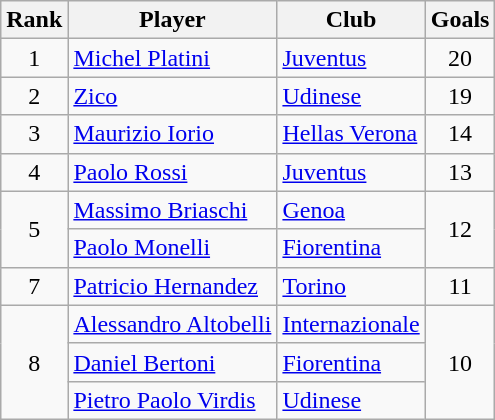<table class="wikitable" style="text-align:center">
<tr>
<th>Rank</th>
<th>Player</th>
<th>Club</th>
<th>Goals</th>
</tr>
<tr>
<td>1</td>
<td align="left"> <a href='#'>Michel Platini</a></td>
<td align="left"><a href='#'>Juventus</a></td>
<td>20</td>
</tr>
<tr>
<td>2</td>
<td align="left"> <a href='#'>Zico</a></td>
<td align="left"><a href='#'>Udinese</a></td>
<td>19</td>
</tr>
<tr>
<td>3</td>
<td align="left"> <a href='#'>Maurizio Iorio</a></td>
<td align="left"><a href='#'>Hellas Verona</a></td>
<td>14</td>
</tr>
<tr>
<td>4</td>
<td align="left"> <a href='#'>Paolo Rossi</a></td>
<td align="left"><a href='#'>Juventus</a></td>
<td>13</td>
</tr>
<tr>
<td rowspan="2">5</td>
<td align="left"> <a href='#'>Massimo Briaschi</a></td>
<td align="left"><a href='#'>Genoa</a></td>
<td rowspan="2">12</td>
</tr>
<tr>
<td align="left"> <a href='#'>Paolo Monelli</a></td>
<td align="left"><a href='#'>Fiorentina</a></td>
</tr>
<tr>
<td>7</td>
<td align="left"> <a href='#'>Patricio Hernandez</a></td>
<td align="left"><a href='#'>Torino</a></td>
<td>11</td>
</tr>
<tr>
<td rowspan="3">8</td>
<td align="left"> <a href='#'>Alessandro Altobelli</a></td>
<td align="left"><a href='#'>Internazionale</a></td>
<td rowspan="3">10</td>
</tr>
<tr>
<td align="left"> <a href='#'>Daniel Bertoni</a></td>
<td align="left"><a href='#'>Fiorentina</a></td>
</tr>
<tr>
<td align="left"> <a href='#'>Pietro Paolo Virdis</a></td>
<td align="left"><a href='#'>Udinese</a></td>
</tr>
</table>
